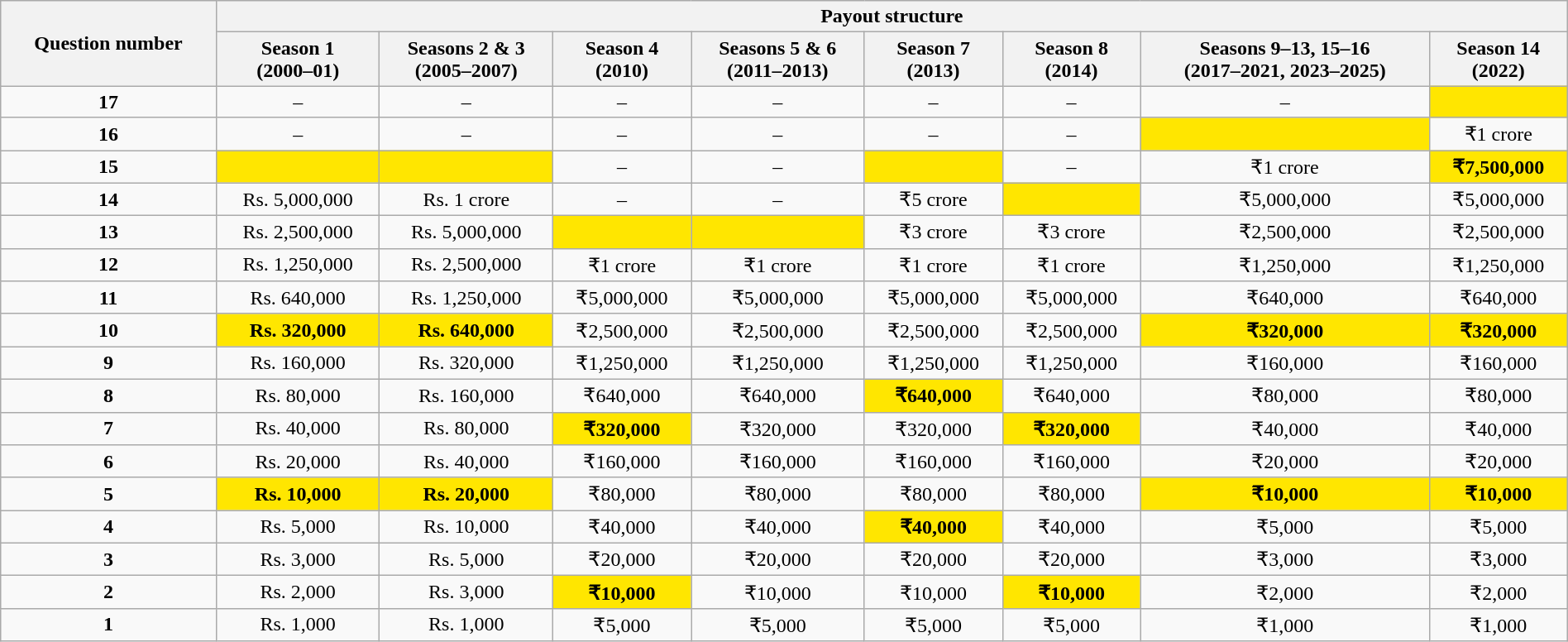<table class="wikitable" width="100%" border="1" cellpadding="5" cellspacing="0" align="center" style="text-align:center; border:1px; cellpadding:2; cellspacing:0;">
<tr>
<th rowspan=2>Question number</th>
<th colspan="8">Payout structure</th>
</tr>
<tr>
<th>Season 1<br>(2000–01)</th>
<th>Seasons 2 & 3<br>(2005–2007)</th>
<th>Season 4<br>(2010)</th>
<th>Seasons 5 & 6<br>(2011–2013)</th>
<th>Season 7<br>(2013)</th>
<th>Season 8<br>(2014)</th>
<th>Seasons 9–13, 15–16<br>(2017–2021, 2023–2025)</th>
<th>Season 14<br>(2022)</th>
</tr>
<tr>
<td><strong>17</strong></td>
<td>–</td>
<td>–</td>
<td>–</td>
<td>–</td>
<td>–</td>
<td>–</td>
<td>–</td>
<td style="background: #FFE600"></td>
</tr>
<tr>
<td><strong>16</strong></td>
<td>–</td>
<td>–</td>
<td>–</td>
<td>–</td>
<td>–</td>
<td>–</td>
<td style="background: #FFE600"></td>
<td>₹1 crore</td>
</tr>
<tr>
<td><strong>15</strong></td>
<td style="background: #FFE600"></td>
<td style="background: #FFE600"></td>
<td>–</td>
<td>–</td>
<td style="background: #FFE600"></td>
<td>–</td>
<td>₹1 crore</td>
<td style="background: #FFE600"><strong>₹7,500,000</strong></td>
</tr>
<tr>
<td><strong>14</strong></td>
<td>Rs. 5,000,000</td>
<td>Rs. 1 crore</td>
<td>–</td>
<td>–</td>
<td>₹5 crore</td>
<td style="background: #FFE600"></td>
<td>₹5,000,000</td>
<td>₹5,000,000</td>
</tr>
<tr>
<td><strong>13</strong></td>
<td>Rs. 2,500,000</td>
<td>Rs. 5,000,000</td>
<td style="background: #FFE600"></td>
<td style="background: #FFE600"></td>
<td>₹3 crore</td>
<td>₹3 crore</td>
<td>₹2,500,000</td>
<td>₹2,500,000</td>
</tr>
<tr>
<td><strong>12</strong></td>
<td>Rs. 1,250,000</td>
<td>Rs. 2,500,000</td>
<td>₹1 crore</td>
<td>₹1 crore</td>
<td>₹1 crore</td>
<td>₹1 crore</td>
<td>₹1,250,000</td>
<td>₹1,250,000</td>
</tr>
<tr>
<td><strong>11</strong></td>
<td>Rs. 640,000</td>
<td>Rs. 1,250,000</td>
<td>₹5,000,000</td>
<td>₹5,000,000</td>
<td>₹5,000,000</td>
<td>₹5,000,000</td>
<td>₹640,000</td>
<td>₹640,000</td>
</tr>
<tr>
<td><strong>10</strong></td>
<td style="background: #FFE600"><strong>Rs. 320,000</strong></td>
<td style="background: #FFE600"><strong>Rs. 640,000</strong></td>
<td>₹2,500,000</td>
<td>₹2,500,000</td>
<td>₹2,500,000</td>
<td>₹2,500,000</td>
<td style="background: #FFE600"><strong>₹320,000</strong></td>
<td style="background: #FFE600"><strong>₹320,000</strong></td>
</tr>
<tr>
<td><strong>9</strong></td>
<td>Rs. 160,000</td>
<td>Rs. 320,000</td>
<td>₹1,250,000</td>
<td>₹1,250,000</td>
<td>₹1,250,000</td>
<td>₹1,250,000</td>
<td>₹160,000</td>
<td>₹160,000</td>
</tr>
<tr>
<td><strong>8</strong></td>
<td>Rs. 80,000</td>
<td>Rs. 160,000</td>
<td>₹640,000</td>
<td>₹640,000</td>
<td style="background: #FFE600"><strong>₹640,000</strong></td>
<td>₹640,000</td>
<td>₹80,000</td>
<td>₹80,000</td>
</tr>
<tr>
<td><strong>7</strong></td>
<td>Rs. 40,000</td>
<td>Rs. 80,000</td>
<td style="background: #FFE600"><strong>₹320,000</strong></td>
<td>₹320,000</td>
<td>₹320,000</td>
<td style="background: #FFE600"><strong>₹320,000</strong></td>
<td>₹40,000</td>
<td>₹40,000</td>
</tr>
<tr>
<td><strong>6</strong></td>
<td>Rs. 20,000</td>
<td>Rs. 40,000</td>
<td>₹160,000</td>
<td>₹160,000</td>
<td>₹160,000</td>
<td>₹160,000</td>
<td>₹20,000</td>
<td>₹20,000</td>
</tr>
<tr>
<td><strong>5</strong></td>
<td style="background: #FFE600"><strong>Rs. 10,000</strong></td>
<td style="background: #FFE600"><strong>Rs. 20,000</strong></td>
<td>₹80,000</td>
<td>₹80,000</td>
<td>₹80,000</td>
<td>₹80,000</td>
<td style="background: #FFE600"><strong>₹10,000</strong></td>
<td style="background: #FFE600"><strong>₹10,000</strong></td>
</tr>
<tr>
<td><strong>4</strong></td>
<td>Rs. 5,000</td>
<td>Rs. 10,000</td>
<td>₹40,000</td>
<td>₹40,000</td>
<td style="background: #FFE600"><strong>₹40,000</strong></td>
<td>₹40,000</td>
<td>₹5,000</td>
<td>₹5,000</td>
</tr>
<tr>
<td><strong>3</strong></td>
<td>Rs. 3,000</td>
<td>Rs. 5,000</td>
<td>₹20,000</td>
<td>₹20,000</td>
<td>₹20,000</td>
<td>₹20,000</td>
<td>₹3,000</td>
<td>₹3,000</td>
</tr>
<tr>
<td><strong>2</strong></td>
<td>Rs. 2,000</td>
<td>Rs. 3,000</td>
<td style="background: #FFE600"><strong>₹10,000</strong></td>
<td>₹10,000</td>
<td>₹10,000</td>
<td style="background: #FFE600"><strong>₹10,000</strong></td>
<td>₹2,000</td>
<td>₹2,000</td>
</tr>
<tr>
<td><strong>1</strong></td>
<td>Rs. 1,000</td>
<td>Rs. 1,000</td>
<td>₹5,000</td>
<td>₹5,000</td>
<td>₹5,000</td>
<td>₹5,000</td>
<td>₹1,000</td>
<td>₹1,000</td>
</tr>
</table>
